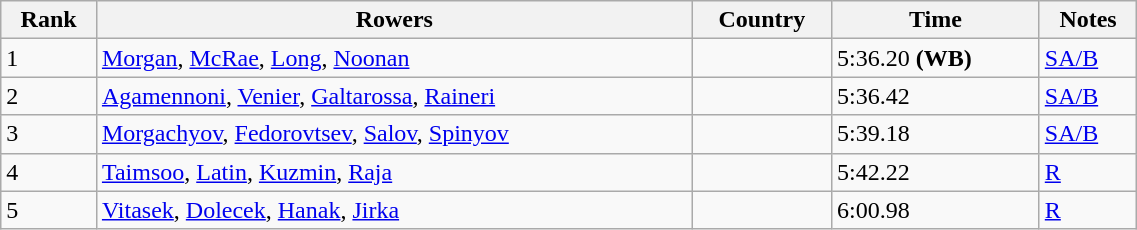<table class="wikitable sortable" width=60%>
<tr>
<th>Rank</th>
<th>Rowers</th>
<th>Country</th>
<th>Time</th>
<th>Notes</th>
</tr>
<tr>
<td>1</td>
<td><a href='#'>Morgan</a>, <a href='#'>McRae</a>, <a href='#'>Long</a>,  <a href='#'>Noonan</a></td>
<td></td>
<td>5:36.20 <strong>(WB)</strong></td>
<td><a href='#'>SA/B</a></td>
</tr>
<tr>
<td>2</td>
<td><a href='#'>Agamennoni</a>, <a href='#'>Venier</a>, <a href='#'>Galtarossa</a>, <a href='#'>Raineri</a></td>
<td></td>
<td>5:36.42</td>
<td><a href='#'>SA/B</a></td>
</tr>
<tr>
<td>3</td>
<td><a href='#'>Morgachyov</a>, <a href='#'>Fedorovtsev</a>, <a href='#'>Salov</a>, <a href='#'>Spinyov</a></td>
<td></td>
<td>5:39.18</td>
<td><a href='#'>SA/B</a></td>
</tr>
<tr>
<td>4</td>
<td><a href='#'>Taimsoo</a>, <a href='#'>Latin</a>, <a href='#'>Kuzmin</a>, <a href='#'>Raja</a></td>
<td></td>
<td>5:42.22</td>
<td><a href='#'>R</a></td>
</tr>
<tr>
<td>5</td>
<td><a href='#'>Vitasek</a>, <a href='#'>Dolecek</a>, <a href='#'>Hanak</a>, <a href='#'>Jirka</a></td>
<td></td>
<td>6:00.98</td>
<td><a href='#'>R</a></td>
</tr>
</table>
